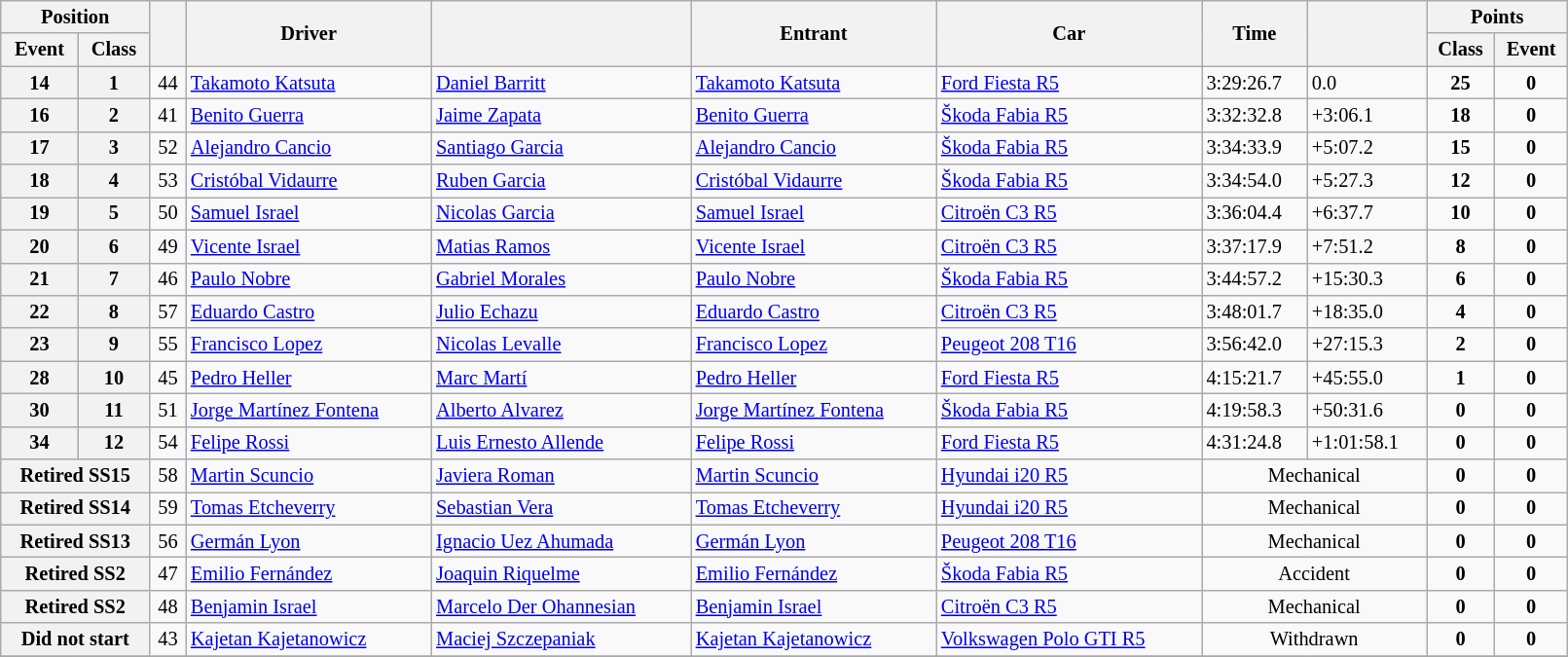<table class="wikitable" width=85% style="font-size: 85%;">
<tr>
<th colspan="2">Position</th>
<th rowspan="2"></th>
<th rowspan="2">Driver</th>
<th rowspan="2"></th>
<th rowspan="2">Entrant</th>
<th rowspan="2">Car</th>
<th rowspan="2">Time</th>
<th rowspan="2"></th>
<th colspan="2">Points</th>
</tr>
<tr>
<th>Event</th>
<th>Class</th>
<th>Class</th>
<th>Event</th>
</tr>
<tr>
<th>14</th>
<th>1</th>
<td align="center">44</td>
<td><a href='#'>Takamoto Katsuta</a></td>
<td><a href='#'>Daniel Barritt</a></td>
<td><a href='#'>Takamoto Katsuta</a></td>
<td><a href='#'>Ford Fiesta R5</a></td>
<td>3:29:26.7</td>
<td>0.0</td>
<td align="center"><strong>25</strong></td>
<td align="center"><strong>0</strong></td>
</tr>
<tr>
<th>16</th>
<th>2</th>
<td align="center">41</td>
<td><a href='#'>Benito Guerra</a></td>
<td><a href='#'>Jaime Zapata</a></td>
<td><a href='#'>Benito Guerra</a></td>
<td><a href='#'>Škoda Fabia R5</a></td>
<td>3:32:32.8</td>
<td>+3:06.1</td>
<td align="center"><strong>18</strong></td>
<td align="center"><strong>0</strong></td>
</tr>
<tr>
<th>17</th>
<th>3</th>
<td align="center">52</td>
<td><a href='#'>Alejandro Cancio</a></td>
<td><a href='#'>Santiago Garcia</a></td>
<td><a href='#'>Alejandro Cancio</a></td>
<td><a href='#'>Škoda Fabia R5</a></td>
<td>3:34:33.9</td>
<td>+5:07.2</td>
<td align="center"><strong>15</strong></td>
<td align="center"><strong>0</strong></td>
</tr>
<tr>
<th>18</th>
<th>4</th>
<td align="center">53</td>
<td><a href='#'>Cristóbal Vidaurre</a></td>
<td><a href='#'>Ruben Garcia</a></td>
<td><a href='#'>Cristóbal Vidaurre</a></td>
<td><a href='#'>Škoda Fabia R5</a></td>
<td>3:34:54.0</td>
<td>+5:27.3</td>
<td align="center"><strong>12</strong></td>
<td align="center"><strong>0</strong></td>
</tr>
<tr>
<th>19</th>
<th>5</th>
<td align="center">50</td>
<td><a href='#'>Samuel Israel</a></td>
<td><a href='#'>Nicolas Garcia</a></td>
<td><a href='#'>Samuel Israel</a></td>
<td><a href='#'>Citroën C3 R5</a></td>
<td>3:36:04.4</td>
<td>+6:37.7</td>
<td align="center"><strong>10</strong></td>
<td align="center"><strong>0</strong></td>
</tr>
<tr>
<th>20</th>
<th>6</th>
<td align="center">49</td>
<td><a href='#'>Vicente Israel</a></td>
<td><a href='#'>Matias Ramos</a></td>
<td><a href='#'>Vicente Israel</a></td>
<td><a href='#'>Citroën C3 R5</a></td>
<td>3:37:17.9</td>
<td>+7:51.2</td>
<td align="center"><strong>8</strong></td>
<td align="center"><strong>0</strong></td>
</tr>
<tr>
<th>21</th>
<th>7</th>
<td align="center">46</td>
<td><a href='#'>Paulo Nobre</a></td>
<td><a href='#'>Gabriel Morales</a></td>
<td><a href='#'>Paulo Nobre</a></td>
<td><a href='#'>Škoda Fabia R5</a></td>
<td>3:44:57.2</td>
<td>+15:30.3</td>
<td align="center"><strong>6</strong></td>
<td align="center"><strong>0</strong></td>
</tr>
<tr>
<th>22</th>
<th>8</th>
<td align="center">57</td>
<td><a href='#'>Eduardo Castro</a></td>
<td><a href='#'>Julio Echazu</a></td>
<td><a href='#'>Eduardo Castro</a></td>
<td><a href='#'>Citroën C3 R5</a></td>
<td>3:48:01.7</td>
<td>+18:35.0</td>
<td align="center"><strong>4</strong></td>
<td align="center"><strong>0</strong></td>
</tr>
<tr>
<th>23</th>
<th>9</th>
<td align="center">55</td>
<td><a href='#'>Francisco Lopez</a></td>
<td><a href='#'>Nicolas Levalle</a></td>
<td><a href='#'>Francisco Lopez</a></td>
<td><a href='#'>Peugeot 208 T16</a></td>
<td>3:56:42.0</td>
<td>+27:15.3</td>
<td align="center"><strong>2</strong></td>
<td align="center"><strong>0</strong></td>
</tr>
<tr>
<th>28</th>
<th>10</th>
<td align="center">45</td>
<td><a href='#'>Pedro Heller</a></td>
<td><a href='#'>Marc Martí</a></td>
<td><a href='#'>Pedro Heller</a></td>
<td><a href='#'>Ford Fiesta R5</a></td>
<td>4:15:21.7</td>
<td>+45:55.0</td>
<td align="center"><strong>1</strong></td>
<td align="center"><strong>0</strong></td>
</tr>
<tr>
<th>30</th>
<th>11</th>
<td align="center">51</td>
<td><a href='#'>Jorge Martínez Fontena</a></td>
<td><a href='#'>Alberto Alvarez</a></td>
<td><a href='#'>Jorge Martínez Fontena</a></td>
<td><a href='#'>Škoda Fabia R5</a></td>
<td>4:19:58.3</td>
<td>+50:31.6</td>
<td align="center"><strong>0</strong></td>
<td align="center"><strong>0</strong></td>
</tr>
<tr>
<th>34</th>
<th>12</th>
<td align="center">54</td>
<td><a href='#'>Felipe Rossi</a></td>
<td><a href='#'>Luis Ernesto Allende</a></td>
<td><a href='#'>Felipe Rossi</a></td>
<td><a href='#'>Ford Fiesta R5</a></td>
<td>4:31:24.8</td>
<td>+1:01:58.1</td>
<td align="center"><strong>0</strong></td>
<td align="center"><strong>0</strong></td>
</tr>
<tr>
<th colspan="2">Retired SS15</th>
<td align="center">58</td>
<td><a href='#'>Martin Scuncio</a></td>
<td><a href='#'>Javiera Roman</a></td>
<td><a href='#'>Martin Scuncio</a></td>
<td><a href='#'>Hyundai i20 R5</a></td>
<td align="center" colspan="2">Mechanical</td>
<td align="center"><strong>0</strong></td>
<td align="center"><strong>0</strong></td>
</tr>
<tr>
<th colspan="2">Retired SS14</th>
<td align="center">59</td>
<td><a href='#'>Tomas Etcheverry</a></td>
<td><a href='#'>Sebastian Vera</a></td>
<td><a href='#'>Tomas Etcheverry</a></td>
<td><a href='#'>Hyundai i20 R5</a></td>
<td align="center" colspan="2">Mechanical</td>
<td align="center"><strong>0</strong></td>
<td align="center"><strong>0</strong></td>
</tr>
<tr>
<th colspan="2">Retired SS13</th>
<td align="center">56</td>
<td><a href='#'>Germán Lyon</a></td>
<td><a href='#'>Ignacio Uez Ahumada</a></td>
<td><a href='#'>Germán Lyon</a></td>
<td><a href='#'>Peugeot 208 T16</a></td>
<td align="center" colspan="2">Mechanical</td>
<td align="center"><strong>0</strong></td>
<td align="center"><strong>0</strong></td>
</tr>
<tr>
<th colspan="2">Retired SS2</th>
<td align="center">47</td>
<td><a href='#'>Emilio Fernández</a></td>
<td><a href='#'>Joaquin Riquelme</a></td>
<td><a href='#'>Emilio Fernández</a></td>
<td><a href='#'>Škoda Fabia R5</a></td>
<td align="center" colspan="2">Accident</td>
<td align="center"><strong>0</strong></td>
<td align="center"><strong>0</strong></td>
</tr>
<tr>
<th colspan="2">Retired SS2</th>
<td align="center">48</td>
<td><a href='#'>Benjamin Israel</a></td>
<td nowrap><a href='#'>Marcelo Der Ohannesian</a></td>
<td><a href='#'>Benjamin Israel</a></td>
<td><a href='#'>Citroën C3 R5</a></td>
<td align="center" colspan="2">Mechanical</td>
<td align="center"><strong>0</strong></td>
<td align="center"><strong>0</strong></td>
</tr>
<tr>
<th colspan="2">Did not start</th>
<td align="center">43</td>
<td nowrap><a href='#'>Kajetan Kajetanowicz</a></td>
<td nowrap><a href='#'>Maciej Szczepaniak</a></td>
<td nowrap><a href='#'>Kajetan Kajetanowicz</a></td>
<td nowrap><a href='#'>Volkswagen Polo GTI R5</a></td>
<td align="center" colspan="2">Withdrawn</td>
<td align="center"><strong>0</strong></td>
<td align="center"><strong>0</strong></td>
</tr>
<tr>
</tr>
</table>
